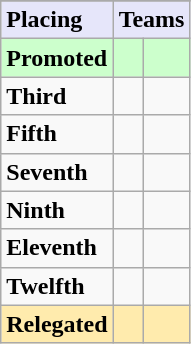<table class=wikitable>
<tr>
</tr>
<tr style="background: #E6E6FA;">
<td><strong>Placing</strong></td>
<td colspan="2" style="text-align:center"><strong>Teams</strong></td>
</tr>
<tr style="background: #ccffcc;">
<td><strong>Promoted</strong></td>
<td><strong></strong></td>
<td><strong></strong></td>
</tr>
<tr>
<td><strong>Third</strong></td>
<td></td>
<td></td>
</tr>
<tr>
<td><strong>Fifth</strong></td>
<td></td>
<td></td>
</tr>
<tr>
<td><strong>Seventh</strong></td>
<td></td>
<td></td>
</tr>
<tr>
<td><strong>Ninth</strong></td>
<td></td>
<td></td>
</tr>
<tr>
<td><strong>Eleventh</strong></td>
<td></td>
<td> </td>
</tr>
<tr>
<td><strong>Twelfth</strong></td>
<td></td>
<td></td>
</tr>
<tr style="background: #ffebad;">
<td><strong>Relegated</strong></td>
<td></td>
<td></td>
</tr>
</table>
